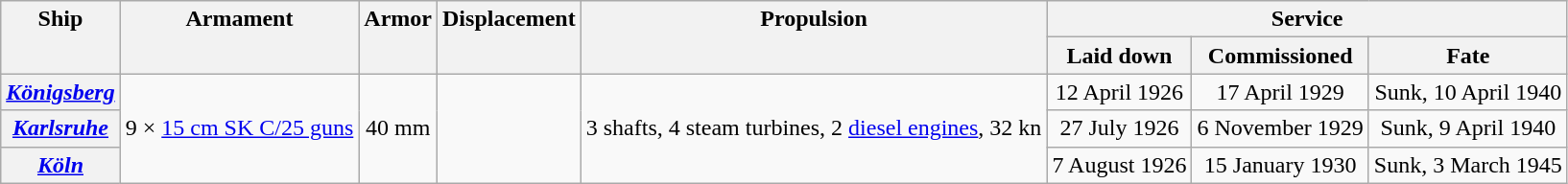<table class="wikitable plainrowheaders" style="text-align: center;">
<tr valign="top">
<th scope="col" rowspan="2">Ship</th>
<th scope="col" rowspan="2">Armament</th>
<th scope="col" rowspan="2">Armor</th>
<th scope="col" rowspan="2">Displacement</th>
<th scope="col" rowspan="2">Propulsion</th>
<th scope="col" colspan="3">Service</th>
</tr>
<tr valign="top">
<th scope="col">Laid down</th>
<th scope="col">Commissioned</th>
<th scope="col">Fate</th>
</tr>
<tr valign="center">
<th scope="row"><a href='#'><em>Königsberg</em></a></th>
<td rowspan="3">9 × <a href='#'>15 cm SK C/25 guns</a></td>
<td rowspan="3">40 mm</td>
<td rowspan="3"></td>
<td rowspan="3">3 shafts, 4 steam turbines, 2 <a href='#'>diesel engines</a>, 32 kn</td>
<td>12 April 1926</td>
<td>17 April 1929</td>
<td>Sunk, 10 April 1940</td>
</tr>
<tr valign="center">
<th scope="row"><a href='#'><em>Karlsruhe</em></a></th>
<td>27 July 1926</td>
<td>6 November 1929</td>
<td>Sunk, 9 April 1940</td>
</tr>
<tr valign="center">
<th scope="row"><a href='#'><em>Köln</em></a></th>
<td>7 August 1926</td>
<td>15 January 1930</td>
<td>Sunk, 3 March 1945</td>
</tr>
</table>
